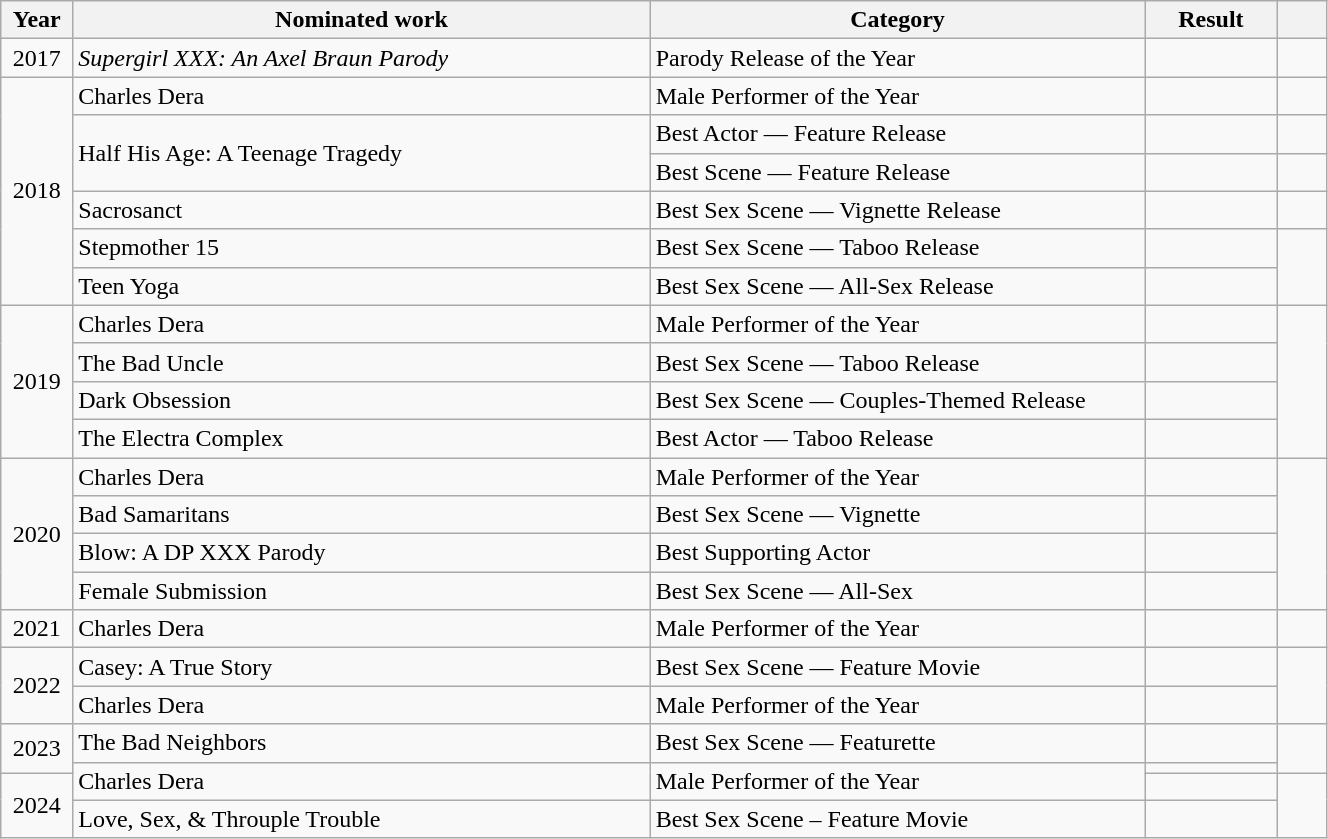<table class="wikitable" style="width:70%;">
<tr>
<th width=4%>Year</th>
<th style="width:35%;">Nominated work</th>
<th style="width:30%;">Category</th>
<th style="width:8%;">Result</th>
<th width=3%></th>
</tr>
<tr>
<td style="text-align:center;">2017</td>
<td><em>Supergirl XXX: An Axel Braun Parody</td>
<td>Parody Release of the Year</td>
<td></td>
<td style="text-align:center;"></td>
</tr>
<tr>
<td rowspan="6" style="text-align:center;">2018</td>
<td>Charles Dera</td>
<td>Male Performer of the Year</td>
<td></td>
<td style="text-align:center;"></td>
</tr>
<tr>
<td rowspan="2"></em>Half His Age: A Teenage Tragedy<em></td>
<td>Best Actor — Feature Release</td>
<td></td>
<td style="text-align:center;"></td>
</tr>
<tr>
<td>Best Scene — Feature Release</td>
<td></td>
<td style="text-align:center;"></td>
</tr>
<tr>
<td></em>Sacrosanct<em></td>
<td>Best Sex Scene — Vignette Release</td>
<td></td>
<td style="text-align:center;"></td>
</tr>
<tr>
<td></em>Stepmother 15<em></td>
<td>Best Sex Scene — Taboo Release</td>
<td></td>
<td rowspan="2" style="text-align:center;"></td>
</tr>
<tr>
<td></em>Teen Yoga<em></td>
<td>Best Sex Scene — All-Sex Release</td>
<td></td>
</tr>
<tr>
<td rowspan="4" style="text-align:center;">2019</td>
<td>Charles Dera</td>
<td>Male Performer of the Year</td>
<td></td>
<td rowspan="4" style="text-align:center;"></td>
</tr>
<tr>
<td></em>The Bad Uncle<em></td>
<td>Best Sex Scene — Taboo Release</td>
<td></td>
</tr>
<tr>
<td></em>Dark Obsession<em></td>
<td>Best Sex Scene — Couples-Themed Release</td>
<td></td>
</tr>
<tr>
<td></em>The Electra Complex<em></td>
<td>Best Actor — Taboo Release</td>
<td></td>
</tr>
<tr>
<td style="text-align:center;" rowspan="4">2020</td>
<td>Charles Dera</td>
<td>Male Performer of the Year</td>
<td></td>
<td style="text-align:center;" rowspan="4"></td>
</tr>
<tr>
<td></em>Bad Samaritans<em></td>
<td>Best Sex Scene — Vignette</td>
<td></td>
</tr>
<tr>
<td></em>Blow: A DP XXX Parody<em></td>
<td>Best Supporting Actor</td>
<td></td>
</tr>
<tr>
<td></em>Female Submission<em></td>
<td>Best Sex Scene — All-Sex</td>
<td></td>
</tr>
<tr>
<td style="text-align:center;">2021</td>
<td>Charles Dera</td>
<td>Male Performer of the Year</td>
<td></td>
<td style="text-align:center;"></td>
</tr>
<tr>
<td style="text-align:center;" rowspan="2">2022</td>
<td></em>Casey: A True Story<em></td>
<td>Best Sex Scene — Feature Movie</td>
<td></td>
<td rowspan="2" style="text-align:center;"></td>
</tr>
<tr>
<td>Charles Dera</td>
<td>Male Performer of the Year</td>
<td></td>
</tr>
<tr>
<td rowspan="2" style="text-align:center;">2023</td>
<td></em>The Bad Neighbors<em></td>
<td>Best Sex Scene — Featurette</td>
<td></td>
<td rowspan="2" style="text-align:center;"></td>
</tr>
<tr>
<td rowspan="2">Charles Dera</td>
<td rowspan="2">Male Performer of the Year</td>
<td></td>
</tr>
<tr>
<td rowspan="2" style="text-align:center;">2024</td>
<td></td>
<td rowspan="2" style="text-align:center;"></td>
</tr>
<tr>
<td></em>Love, Sex, & Throuple Trouble<em></td>
<td>Best Sex Scene – Feature Movie</td>
<td></td>
</tr>
</table>
